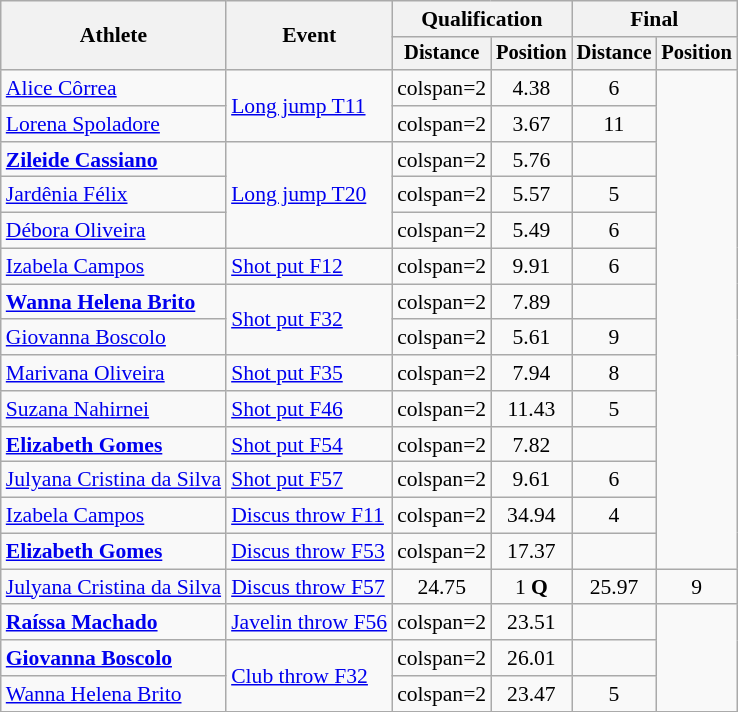<table class="wikitable" style="font-size:90%">
<tr>
<th rowspan="2">Athlete</th>
<th rowspan="2">Event</th>
<th colspan="2">Qualification</th>
<th colspan="2">Final</th>
</tr>
<tr style="font-size:95%">
<th>Distance</th>
<th>Position</th>
<th>Distance</th>
<th>Position</th>
</tr>
<tr align=center>
<td align=left><a href='#'>Alice Côrrea</a></td>
<td align=left rowspan=2><a href='#'>Long jump T11</a></td>
<td>colspan=2 </td>
<td>4.38</td>
<td>6</td>
</tr>
<tr align=center>
<td align=left><a href='#'>Lorena Spoladore</a></td>
<td>colspan=2 </td>
<td>3.67</td>
<td>11</td>
</tr>
<tr align=center>
<td align=left><strong><a href='#'>Zileide Cassiano</a></strong></td>
<td align=left rowspan=3><a href='#'>Long jump T20</a></td>
<td>colspan=2 </td>
<td>5.76</td>
<td></td>
</tr>
<tr align=center>
<td align=left><a href='#'>Jardênia Félix</a></td>
<td>colspan=2 </td>
<td>5.57</td>
<td>5</td>
</tr>
<tr align=center>
<td align=left><a href='#'>Débora Oliveira</a></td>
<td>colspan=2 </td>
<td>5.49</td>
<td>6</td>
</tr>
<tr align=center>
<td align=left><a href='#'>Izabela Campos</a></td>
<td align=left><a href='#'>Shot put F12</a></td>
<td>colspan=2 </td>
<td>9.91</td>
<td>6</td>
</tr>
<tr align=center>
<td align=left><strong><a href='#'>Wanna Helena Brito</a></strong></td>
<td align=left rowspan=2><a href='#'>Shot put F32</a></td>
<td>colspan=2 </td>
<td>7.89</td>
<td></td>
</tr>
<tr align=center>
<td align=left><a href='#'>Giovanna Boscolo</a></td>
<td>colspan=2 </td>
<td>5.61</td>
<td>9</td>
</tr>
<tr align=center>
<td align=left><a href='#'>Marivana Oliveira</a></td>
<td align=left><a href='#'>Shot put F35</a></td>
<td>colspan=2 </td>
<td>7.94</td>
<td>8</td>
</tr>
<tr align=center>
<td align=left><a href='#'>Suzana Nahirnei</a></td>
<td align=left><a href='#'>Shot put F46</a></td>
<td>colspan=2 </td>
<td>11.43</td>
<td>5</td>
</tr>
<tr align=center>
<td align=left><strong><a href='#'>Elizabeth Gomes</a></strong></td>
<td align=left><a href='#'>Shot put F54</a></td>
<td>colspan=2 </td>
<td>7.82</td>
<td></td>
</tr>
<tr align=center>
<td align=left><a href='#'>Julyana Cristina da Silva</a></td>
<td align=left><a href='#'>Shot put F57</a></td>
<td>colspan=2 </td>
<td>9.61</td>
<td>6</td>
</tr>
<tr align=center>
<td align=left><a href='#'>Izabela Campos</a></td>
<td align=left><a href='#'>Discus throw F11</a></td>
<td>colspan=2 </td>
<td>34.94</td>
<td>4</td>
</tr>
<tr align=center>
<td align=left><strong><a href='#'>Elizabeth Gomes</a></strong></td>
<td align=left><a href='#'>Discus throw F53</a></td>
<td>colspan=2 </td>
<td>17.37</td>
<td></td>
</tr>
<tr align=center>
<td align=left><a href='#'>Julyana Cristina da Silva</a></td>
<td align=left><a href='#'>Discus throw F57</a></td>
<td>24.75</td>
<td>1 <strong>Q</strong></td>
<td>25.97</td>
<td>9</td>
</tr>
<tr align=center>
<td align=left><strong><a href='#'>Raíssa Machado</a></strong></td>
<td align=left><a href='#'>Javelin throw F56</a></td>
<td>colspan=2 </td>
<td>23.51</td>
<td></td>
</tr>
<tr align=center>
<td align=left><strong><a href='#'>Giovanna Boscolo</a></strong></td>
<td align=left rowspan=2><a href='#'>Club throw F32</a></td>
<td>colspan=2 </td>
<td>26.01</td>
<td></td>
</tr>
<tr align=center>
<td align=left><a href='#'>Wanna Helena Brito</a></td>
<td>colspan=2 </td>
<td>23.47</td>
<td>5</td>
</tr>
</table>
